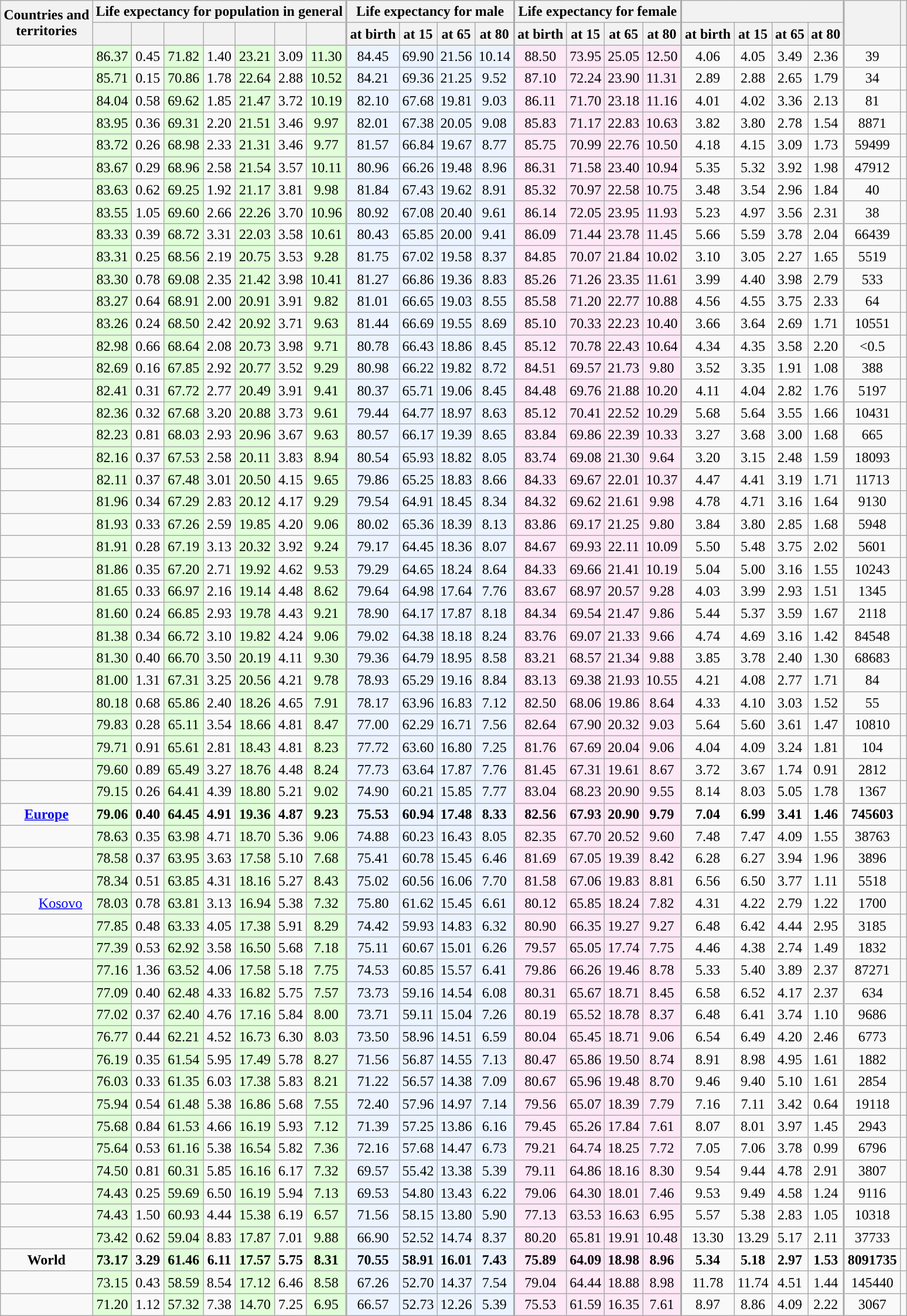<table class="wikitable sortable mw-datatable static-row-numbers sticky-header-multi sort-under col1left col21right" style="text-align:center;">
<tr>
<th rowspan=2 style="vertical-align:middle;">Countries and<br>territories</th>
<th colspan=7>Life expectancy for population in general</th>
<th colspan=4 style="border-left-width:2px;">Life expectancy for male</th>
<th colspan=4 style="border-left-width:2px;">Life expectancy for female</th>
<th colspan=4 style="border-left-width:2px;"></th>
<th rowspan=2 style="border-left-width:2px; text-align:middle;"></th>
<th rowspan=2></th>
</tr>
<tr>
<th style="vertical-align:middle;"></th>
<th></th>
<th style="vertical-align:middle;"></th>
<th></th>
<th style="vertical-align:middle;"></th>
<th></th>
<th style="vertical-align:middle;"></th>
<th style="vertical-align:middle;border-left-width:2px;">at birth</th>
<th style="vertical-align:middle;">at 15</th>
<th style="vertical-align:middle;">at 65</th>
<th style="vertical-align:middle;">at 80</th>
<th style="vertical-align:middle;border-left-width:2px;">at birth</th>
<th style="vertical-align:middle;">at 15</th>
<th style="vertical-align:middle;">at 65</th>
<th style="vertical-align:middle;">at 80</th>
<th style="vertical-align:middle;border-left-width:2px;">at birth</th>
<th style="vertical-align:middle;">at 15</th>
<th style="vertical-align:middle;">at 65</th>
<th style="vertical-align:middle;">at 80</th>
</tr>
<tr>
<td></td>
<td style="background:#e0ffd8;">86.37</td>
<td>0.45</td>
<td style="background:#e0ffd8;">71.82</td>
<td>1.40</td>
<td style="background:#e0ffd8;">23.21</td>
<td>3.09</td>
<td style="background:#e0ffd8;">11.30</td>
<td style="background:#eaf3ff;border-left-width:2px;">84.45</td>
<td style="background:#eaf3ff;">69.90</td>
<td style="background:#eaf3ff;">21.56</td>
<td style="background:#eaf3ff;">10.14</td>
<td style="background:#fee7f6;border-left-width:2px;">88.50</td>
<td style="background:#fee7f6;">73.95</td>
<td style="background:#fee7f6;">25.05</td>
<td style="background:#fee7f6;">12.50</td>
<td style="border-left-width:2px;">4.06</td>
<td>4.05</td>
<td>3.49</td>
<td>2.36</td>
<td style="border-left-width:2px;">39</td>
<td></td>
</tr>
<tr>
<td></td>
<td style="background:#e0ffd8;">85.71</td>
<td>0.15</td>
<td style="background:#e0ffd8;">70.86</td>
<td>1.78</td>
<td style="background:#e0ffd8;">22.64</td>
<td>2.88</td>
<td style="background:#e0ffd8;">10.52</td>
<td style="background:#eaf3ff;border-left-width:2px;">84.21</td>
<td style="background:#eaf3ff;">69.36</td>
<td style="background:#eaf3ff;">21.25</td>
<td style="background:#eaf3ff;">9.52</td>
<td style="background:#fee7f6;border-left-width:2px;">87.10</td>
<td style="background:#fee7f6;">72.24</td>
<td style="background:#fee7f6;">23.90</td>
<td style="background:#fee7f6;">11.31</td>
<td style="border-left-width:2px;">2.89</td>
<td>2.88</td>
<td>2.65</td>
<td>1.79</td>
<td style="border-left-width:2px;">34</td>
<td></td>
</tr>
<tr>
<td></td>
<td style="background:#e0ffd8;">84.04</td>
<td>0.58</td>
<td style="background:#e0ffd8;">69.62</td>
<td>1.85</td>
<td style="background:#e0ffd8;">21.47</td>
<td>3.72</td>
<td style="background:#e0ffd8;">10.19</td>
<td style="background:#eaf3ff;border-left-width:2px;">82.10</td>
<td style="background:#eaf3ff;">67.68</td>
<td style="background:#eaf3ff;">19.81</td>
<td style="background:#eaf3ff;">9.03</td>
<td style="background:#fee7f6;border-left-width:2px;">86.11</td>
<td style="background:#fee7f6;">71.70</td>
<td style="background:#fee7f6;">23.18</td>
<td style="background:#fee7f6;">11.16</td>
<td style="border-left-width:2px;">4.01</td>
<td>4.02</td>
<td>3.36</td>
<td>2.13</td>
<td style="border-left-width:2px;">81</td>
<td></td>
</tr>
<tr>
<td></td>
<td style="background:#e0ffd8;">83.95</td>
<td>0.36</td>
<td style="background:#e0ffd8;">69.31</td>
<td>2.20</td>
<td style="background:#e0ffd8;">21.51</td>
<td>3.46</td>
<td style="background:#e0ffd8;">9.97</td>
<td style="background:#eaf3ff;border-left-width:2px;">82.01</td>
<td style="background:#eaf3ff;">67.38</td>
<td style="background:#eaf3ff;">20.05</td>
<td style="background:#eaf3ff;">9.08</td>
<td style="background:#fee7f6;border-left-width:2px;">85.83</td>
<td style="background:#fee7f6;">71.17</td>
<td style="background:#fee7f6;">22.83</td>
<td style="background:#fee7f6;">10.63</td>
<td style="border-left-width:2px;">3.82</td>
<td>3.80</td>
<td>2.78</td>
<td>1.54</td>
<td style="border-left-width:2px;">8871</td>
<td></td>
</tr>
<tr>
<td></td>
<td style="background:#e0ffd8;">83.72</td>
<td>0.26</td>
<td style="background:#e0ffd8;">68.98</td>
<td>2.33</td>
<td style="background:#e0ffd8;">21.31</td>
<td>3.46</td>
<td style="background:#e0ffd8;">9.77</td>
<td style="background:#eaf3ff;border-left-width:2px;">81.57</td>
<td style="background:#eaf3ff;">66.84</td>
<td style="background:#eaf3ff;">19.67</td>
<td style="background:#eaf3ff;">8.77</td>
<td style="background:#fee7f6;border-left-width:2px;">85.75</td>
<td style="background:#fee7f6;">70.99</td>
<td style="background:#fee7f6;">22.76</td>
<td style="background:#fee7f6;">10.50</td>
<td style="border-left-width:2px;">4.18</td>
<td>4.15</td>
<td>3.09</td>
<td>1.73</td>
<td style="border-left-width:2px;">59499</td>
<td></td>
</tr>
<tr>
<td></td>
<td style="background:#e0ffd8;">83.67</td>
<td>0.29</td>
<td style="background:#e0ffd8;">68.96</td>
<td>2.58</td>
<td style="background:#e0ffd8;">21.54</td>
<td>3.57</td>
<td style="background:#e0ffd8;">10.11</td>
<td style="background:#eaf3ff;border-left-width:2px;">80.96</td>
<td style="background:#eaf3ff;">66.26</td>
<td style="background:#eaf3ff;">19.48</td>
<td style="background:#eaf3ff;">8.96</td>
<td style="background:#fee7f6;border-left-width:2px;">86.31</td>
<td style="background:#fee7f6;">71.58</td>
<td style="background:#fee7f6;">23.40</td>
<td style="background:#fee7f6;">10.94</td>
<td style="border-left-width:2px;">5.35</td>
<td>5.32</td>
<td>3.92</td>
<td>1.98</td>
<td style="border-left-width:2px;">47912</td>
<td></td>
</tr>
<tr>
<td></td>
<td style="background:#e0ffd8;">83.63</td>
<td>0.62</td>
<td style="background:#e0ffd8;">69.25</td>
<td>1.92</td>
<td style="background:#e0ffd8;">21.17</td>
<td>3.81</td>
<td style="background:#e0ffd8;">9.98</td>
<td style="background:#eaf3ff;border-left-width:2px;">81.84</td>
<td style="background:#eaf3ff;">67.43</td>
<td style="background:#eaf3ff;">19.62</td>
<td style="background:#eaf3ff;">8.91</td>
<td style="background:#fee7f6;border-left-width:2px;">85.32</td>
<td style="background:#fee7f6;">70.97</td>
<td style="background:#fee7f6;">22.58</td>
<td style="background:#fee7f6;">10.75</td>
<td style="border-left-width:2px;">3.48</td>
<td>3.54</td>
<td>2.96</td>
<td>1.84</td>
<td style="border-left-width:2px;">40</td>
<td></td>
</tr>
<tr>
<td></td>
<td style="background:#e0ffd8;">83.55</td>
<td>1.05</td>
<td style="background:#e0ffd8;">69.60</td>
<td>2.66</td>
<td style="background:#e0ffd8;">22.26</td>
<td>3.70</td>
<td style="background:#e0ffd8;">10.96</td>
<td style="background:#eaf3ff;border-left-width:2px;">80.92</td>
<td style="background:#eaf3ff;">67.08</td>
<td style="background:#eaf3ff;">20.40</td>
<td style="background:#eaf3ff;">9.61</td>
<td style="background:#fee7f6;border-left-width:2px;">86.14</td>
<td style="background:#fee7f6;">72.05</td>
<td style="background:#fee7f6;">23.95</td>
<td style="background:#fee7f6;">11.93</td>
<td style="border-left-width:2px;">5.23</td>
<td>4.97</td>
<td>3.56</td>
<td>2.31</td>
<td style="border-left-width:2px;">38</td>
<td></td>
</tr>
<tr>
<td></td>
<td style="background:#e0ffd8;">83.33</td>
<td>0.39</td>
<td style="background:#e0ffd8;">68.72</td>
<td>3.31</td>
<td style="background:#e0ffd8;">22.03</td>
<td>3.58</td>
<td style="background:#e0ffd8;">10.61</td>
<td style="background:#eaf3ff;border-left-width:2px;">80.43</td>
<td style="background:#eaf3ff;">65.85</td>
<td style="background:#eaf3ff;">20.00</td>
<td style="background:#eaf3ff;">9.41</td>
<td style="background:#fee7f6;border-left-width:2px;">86.09</td>
<td style="background:#fee7f6;">71.44</td>
<td style="background:#fee7f6;">23.78</td>
<td style="background:#fee7f6;">11.45</td>
<td style="border-left-width:2px;">5.66</td>
<td>5.59</td>
<td>3.78</td>
<td>2.04</td>
<td style="border-left-width:2px;">66439</td>
<td></td>
</tr>
<tr>
<td></td>
<td style="background:#e0ffd8;">83.31</td>
<td>0.25</td>
<td style="background:#e0ffd8;">68.56</td>
<td>2.19</td>
<td style="background:#e0ffd8;">20.75</td>
<td>3.53</td>
<td style="background:#e0ffd8;">9.28</td>
<td style="background:#eaf3ff;border-left-width:2px;">81.75</td>
<td style="background:#eaf3ff;">67.02</td>
<td style="background:#eaf3ff;">19.58</td>
<td style="background:#eaf3ff;">8.37</td>
<td style="background:#fee7f6;border-left-width:2px;">84.85</td>
<td style="background:#fee7f6;">70.07</td>
<td style="background:#fee7f6;">21.84</td>
<td style="background:#fee7f6;">10.02</td>
<td style="border-left-width:2px;">3.10</td>
<td>3.05</td>
<td>2.27</td>
<td>1.65</td>
<td style="border-left-width:2px;">5519</td>
<td></td>
</tr>
<tr>
<td></td>
<td style="background:#e0ffd8;">83.30</td>
<td>0.78</td>
<td style="background:#e0ffd8;">69.08</td>
<td>2.35</td>
<td style="background:#e0ffd8;">21.42</td>
<td>3.98</td>
<td style="background:#e0ffd8;">10.41</td>
<td style="background:#eaf3ff;border-left-width:2px;">81.27</td>
<td style="background:#eaf3ff;">66.86</td>
<td style="background:#eaf3ff;">19.36</td>
<td style="background:#eaf3ff;">8.83</td>
<td style="background:#fee7f6;border-left-width:2px;">85.26</td>
<td style="background:#fee7f6;">71.26</td>
<td style="background:#fee7f6;">23.35</td>
<td style="background:#fee7f6;">11.61</td>
<td style="border-left-width:2px;">3.99</td>
<td>4.40</td>
<td>3.98</td>
<td>2.79</td>
<td style="border-left-width:2px;">533</td>
<td></td>
</tr>
<tr>
<td></td>
<td style="background:#e0ffd8;">83.27</td>
<td>0.64</td>
<td style="background:#e0ffd8;">68.91</td>
<td>2.00</td>
<td style="background:#e0ffd8;">20.91</td>
<td>3.91</td>
<td style="background:#e0ffd8;">9.82</td>
<td style="background:#eaf3ff;border-left-width:2px;">81.01</td>
<td style="background:#eaf3ff;">66.65</td>
<td style="background:#eaf3ff;">19.03</td>
<td style="background:#eaf3ff;">8.55</td>
<td style="background:#fee7f6;border-left-width:2px;">85.58</td>
<td style="background:#fee7f6;">71.20</td>
<td style="background:#fee7f6;">22.77</td>
<td style="background:#fee7f6;">10.88</td>
<td style="border-left-width:2px;">4.56</td>
<td>4.55</td>
<td>3.75</td>
<td>2.33</td>
<td style="border-left-width:2px;">64</td>
<td></td>
</tr>
<tr>
<td></td>
<td style="background:#e0ffd8;">83.26</td>
<td>0.24</td>
<td style="background:#e0ffd8;">68.50</td>
<td>2.42</td>
<td style="background:#e0ffd8;">20.92</td>
<td>3.71</td>
<td style="background:#e0ffd8;">9.63</td>
<td style="background:#eaf3ff;border-left-width:2px;">81.44</td>
<td style="background:#eaf3ff;">66.69</td>
<td style="background:#eaf3ff;">19.55</td>
<td style="background:#eaf3ff;">8.69</td>
<td style="background:#fee7f6;border-left-width:2px;">85.10</td>
<td style="background:#fee7f6;">70.33</td>
<td style="background:#fee7f6;">22.23</td>
<td style="background:#fee7f6;">10.40</td>
<td style="border-left-width:2px;">3.66</td>
<td>3.64</td>
<td>2.69</td>
<td>1.71</td>
<td style="border-left-width:2px;">10551</td>
<td></td>
</tr>
<tr>
<td></td>
<td style="background:#e0ffd8;">82.98</td>
<td>0.66</td>
<td style="background:#e0ffd8;">68.64</td>
<td>2.08</td>
<td style="background:#e0ffd8;">20.73</td>
<td>3.98</td>
<td style="background:#e0ffd8;">9.71</td>
<td style="background:#eaf3ff;border-left-width:2px;">80.78</td>
<td style="background:#eaf3ff;">66.43</td>
<td style="background:#eaf3ff;">18.86</td>
<td style="background:#eaf3ff;">8.45</td>
<td style="background:#fee7f6;border-left-width:2px;">85.12</td>
<td style="background:#fee7f6;">70.78</td>
<td style="background:#fee7f6;">22.43</td>
<td style="background:#fee7f6;">10.64</td>
<td style="border-left-width:2px;">4.34</td>
<td>4.35</td>
<td>3.58</td>
<td>2.20</td>
<td style="border-left-width:2px;"><0.5</td>
<td></td>
</tr>
<tr>
<td></td>
<td style="background:#e0ffd8;">82.69</td>
<td>0.16</td>
<td style="background:#e0ffd8;">67.85</td>
<td>2.92</td>
<td style="background:#e0ffd8;">20.77</td>
<td>3.52</td>
<td style="background:#e0ffd8;">9.29</td>
<td style="background:#eaf3ff;border-left-width:2px;">80.98</td>
<td style="background:#eaf3ff;">66.22</td>
<td style="background:#eaf3ff;">19.82</td>
<td style="background:#eaf3ff;">8.72</td>
<td style="background:#fee7f6;border-left-width:2px;">84.51</td>
<td style="background:#fee7f6;">69.57</td>
<td style="background:#fee7f6;">21.73</td>
<td style="background:#fee7f6;">9.80</td>
<td style="border-left-width:2px;">3.52</td>
<td>3.35</td>
<td>1.91</td>
<td>1.08</td>
<td style="border-left-width:2px;">388</td>
<td></td>
</tr>
<tr>
<td></td>
<td style="background:#e0ffd8;">82.41</td>
<td>0.31</td>
<td style="background:#e0ffd8;">67.72</td>
<td>2.77</td>
<td style="background:#e0ffd8;">20.49</td>
<td>3.91</td>
<td style="background:#e0ffd8;">9.41</td>
<td style="background:#eaf3ff;border-left-width:2px;">80.37</td>
<td style="background:#eaf3ff;">65.71</td>
<td style="background:#eaf3ff;">19.06</td>
<td style="background:#eaf3ff;">8.45</td>
<td style="background:#fee7f6;border-left-width:2px;">84.48</td>
<td style="background:#fee7f6;">69.76</td>
<td style="background:#fee7f6;">21.88</td>
<td style="background:#fee7f6;">10.20</td>
<td style="border-left-width:2px;">4.11</td>
<td>4.04</td>
<td>2.82</td>
<td>1.76</td>
<td style="border-left-width:2px;">5197</td>
<td></td>
</tr>
<tr>
<td></td>
<td style="background:#e0ffd8;">82.36</td>
<td>0.32</td>
<td style="background:#e0ffd8;">67.68</td>
<td>3.20</td>
<td style="background:#e0ffd8;">20.88</td>
<td>3.73</td>
<td style="background:#e0ffd8;">9.61</td>
<td style="background:#eaf3ff;border-left-width:2px;">79.44</td>
<td style="background:#eaf3ff;">64.77</td>
<td style="background:#eaf3ff;">18.97</td>
<td style="background:#eaf3ff;">8.63</td>
<td style="background:#fee7f6;border-left-width:2px;">85.12</td>
<td style="background:#fee7f6;">70.41</td>
<td style="background:#fee7f6;">22.52</td>
<td style="background:#fee7f6;">10.29</td>
<td style="border-left-width:2px;">5.68</td>
<td>5.64</td>
<td>3.55</td>
<td>1.66</td>
<td style="border-left-width:2px;">10431</td>
<td></td>
</tr>
<tr>
<td></td>
<td style="background:#e0ffd8;">82.23</td>
<td>0.81</td>
<td style="background:#e0ffd8;">68.03</td>
<td>2.93</td>
<td style="background:#e0ffd8;">20.96</td>
<td>3.67</td>
<td style="background:#e0ffd8;">9.63</td>
<td style="background:#eaf3ff;border-left-width:2px;">80.57</td>
<td style="background:#eaf3ff;">66.17</td>
<td style="background:#eaf3ff;">19.39</td>
<td style="background:#eaf3ff;">8.65</td>
<td style="background:#fee7f6;border-left-width:2px;">83.84</td>
<td style="background:#fee7f6;">69.86</td>
<td style="background:#fee7f6;">22.39</td>
<td style="background:#fee7f6;">10.33</td>
<td style="border-left-width:2px;">3.27</td>
<td>3.68</td>
<td>3.00</td>
<td>1.68</td>
<td style="border-left-width:2px;">665</td>
<td></td>
</tr>
<tr>
<td></td>
<td style="background:#e0ffd8;">82.16</td>
<td>0.37</td>
<td style="background:#e0ffd8;">67.53</td>
<td>2.58</td>
<td style="background:#e0ffd8;">20.11</td>
<td>3.83</td>
<td style="background:#e0ffd8;">8.94</td>
<td style="background:#eaf3ff;border-left-width:2px;">80.54</td>
<td style="background:#eaf3ff;">65.93</td>
<td style="background:#eaf3ff;">18.82</td>
<td style="background:#eaf3ff;">8.05</td>
<td style="background:#fee7f6;border-left-width:2px;">83.74</td>
<td style="background:#fee7f6;">69.08</td>
<td style="background:#fee7f6;">21.30</td>
<td style="background:#fee7f6;">9.64</td>
<td style="border-left-width:2px;">3.20</td>
<td>3.15</td>
<td>2.48</td>
<td>1.59</td>
<td style="border-left-width:2px;">18093</td>
<td></td>
</tr>
<tr>
<td></td>
<td style="background:#e0ffd8;">82.11</td>
<td>0.37</td>
<td style="background:#e0ffd8;">67.48</td>
<td>3.01</td>
<td style="background:#e0ffd8;">20.50</td>
<td>4.15</td>
<td style="background:#e0ffd8;">9.65</td>
<td style="background:#eaf3ff;border-left-width:2px;">79.86</td>
<td style="background:#eaf3ff;">65.25</td>
<td style="background:#eaf3ff;">18.83</td>
<td style="background:#eaf3ff;">8.66</td>
<td style="background:#fee7f6;border-left-width:2px;">84.33</td>
<td style="background:#fee7f6;">69.67</td>
<td style="background:#fee7f6;">22.01</td>
<td style="background:#fee7f6;">10.37</td>
<td style="border-left-width:2px;">4.47</td>
<td>4.41</td>
<td>3.19</td>
<td>1.71</td>
<td style="border-left-width:2px;">11713</td>
<td></td>
</tr>
<tr>
<td></td>
<td style="background:#e0ffd8;">81.96</td>
<td>0.34</td>
<td style="background:#e0ffd8;">67.29</td>
<td>2.83</td>
<td style="background:#e0ffd8;">20.12</td>
<td>4.17</td>
<td style="background:#e0ffd8;">9.29</td>
<td style="background:#eaf3ff;border-left-width:2px;">79.54</td>
<td style="background:#eaf3ff;">64.91</td>
<td style="background:#eaf3ff;">18.45</td>
<td style="background:#eaf3ff;">8.34</td>
<td style="background:#fee7f6;border-left-width:2px;">84.32</td>
<td style="background:#fee7f6;">69.62</td>
<td style="background:#fee7f6;">21.61</td>
<td style="background:#fee7f6;">9.98</td>
<td style="border-left-width:2px;">4.78</td>
<td>4.71</td>
<td>3.16</td>
<td>1.64</td>
<td style="border-left-width:2px;">9130</td>
<td></td>
</tr>
<tr>
<td></td>
<td style="background:#e0ffd8;">81.93</td>
<td>0.33</td>
<td style="background:#e0ffd8;">67.26</td>
<td>2.59</td>
<td style="background:#e0ffd8;">19.85</td>
<td>4.20</td>
<td style="background:#e0ffd8;">9.06</td>
<td style="background:#eaf3ff;border-left-width:2px;">80.02</td>
<td style="background:#eaf3ff;">65.36</td>
<td style="background:#eaf3ff;">18.39</td>
<td style="background:#eaf3ff;">8.13</td>
<td style="background:#fee7f6;border-left-width:2px;">83.86</td>
<td style="background:#fee7f6;">69.17</td>
<td style="background:#fee7f6;">21.25</td>
<td style="background:#fee7f6;">9.80</td>
<td style="border-left-width:2px;">3.84</td>
<td>3.80</td>
<td>2.85</td>
<td>1.68</td>
<td style="border-left-width:2px;">5948</td>
<td></td>
</tr>
<tr>
<td></td>
<td style="background:#e0ffd8;">81.91</td>
<td>0.28</td>
<td style="background:#e0ffd8;">67.19</td>
<td>3.13</td>
<td style="background:#e0ffd8;">20.32</td>
<td>3.92</td>
<td style="background:#e0ffd8;">9.24</td>
<td style="background:#eaf3ff;border-left-width:2px;">79.17</td>
<td style="background:#eaf3ff;">64.45</td>
<td style="background:#eaf3ff;">18.36</td>
<td style="background:#eaf3ff;">8.07</td>
<td style="background:#fee7f6;border-left-width:2px;">84.67</td>
<td style="background:#fee7f6;">69.93</td>
<td style="background:#fee7f6;">22.11</td>
<td style="background:#fee7f6;">10.09</td>
<td style="border-left-width:2px;">5.50</td>
<td>5.48</td>
<td>3.75</td>
<td>2.02</td>
<td style="border-left-width:2px;">5601</td>
<td></td>
</tr>
<tr>
<td></td>
<td style="background:#e0ffd8;">81.86</td>
<td>0.35</td>
<td style="background:#e0ffd8;">67.20</td>
<td>2.71</td>
<td style="background:#e0ffd8;">19.92</td>
<td>4.62</td>
<td style="background:#e0ffd8;">9.53</td>
<td style="background:#eaf3ff;border-left-width:2px;">79.29</td>
<td style="background:#eaf3ff;">64.65</td>
<td style="background:#eaf3ff;">18.24</td>
<td style="background:#eaf3ff;">8.64</td>
<td style="background:#fee7f6;border-left-width:2px;">84.33</td>
<td style="background:#fee7f6;">69.66</td>
<td style="background:#fee7f6;">21.41</td>
<td style="background:#fee7f6;">10.19</td>
<td style="border-left-width:2px;">5.04</td>
<td>5.00</td>
<td>3.16</td>
<td>1.55</td>
<td style="border-left-width:2px;">10243</td>
<td></td>
</tr>
<tr>
<td></td>
<td style="background:#e0ffd8;">81.65</td>
<td>0.33</td>
<td style="background:#e0ffd8;">66.97</td>
<td>2.16</td>
<td style="background:#e0ffd8;">19.14</td>
<td>4.48</td>
<td style="background:#e0ffd8;">8.62</td>
<td style="background:#eaf3ff;border-left-width:2px;">79.64</td>
<td style="background:#eaf3ff;">64.98</td>
<td style="background:#eaf3ff;">17.64</td>
<td style="background:#eaf3ff;">7.76</td>
<td style="background:#fee7f6;border-left-width:2px;">83.67</td>
<td style="background:#fee7f6;">68.97</td>
<td style="background:#fee7f6;">20.57</td>
<td style="background:#fee7f6;">9.28</td>
<td style="border-left-width:2px;">4.03</td>
<td>3.99</td>
<td>2.93</td>
<td>1.51</td>
<td style="border-left-width:2px;">1345</td>
<td></td>
</tr>
<tr>
<td></td>
<td style="background:#e0ffd8;">81.60</td>
<td>0.24</td>
<td style="background:#e0ffd8;">66.85</td>
<td>2.93</td>
<td style="background:#e0ffd8;">19.78</td>
<td>4.43</td>
<td style="background:#e0ffd8;">9.21</td>
<td style="background:#eaf3ff;border-left-width:2px;">78.90</td>
<td style="background:#eaf3ff;">64.17</td>
<td style="background:#eaf3ff;">17.87</td>
<td style="background:#eaf3ff;">8.18</td>
<td style="background:#fee7f6;border-left-width:2px;">84.34</td>
<td style="background:#fee7f6;">69.54</td>
<td style="background:#fee7f6;">21.47</td>
<td style="background:#fee7f6;">9.86</td>
<td style="border-left-width:2px;">5.44</td>
<td>5.37</td>
<td>3.59</td>
<td>1.67</td>
<td style="border-left-width:2px;">2118</td>
<td></td>
</tr>
<tr>
<td></td>
<td style="background:#e0ffd8;">81.38</td>
<td>0.34</td>
<td style="background:#e0ffd8;">66.72</td>
<td>3.10</td>
<td style="background:#e0ffd8;">19.82</td>
<td>4.24</td>
<td style="background:#e0ffd8;">9.06</td>
<td style="background:#eaf3ff;border-left-width:2px;">79.02</td>
<td style="background:#eaf3ff;">64.38</td>
<td style="background:#eaf3ff;">18.18</td>
<td style="background:#eaf3ff;">8.24</td>
<td style="background:#fee7f6;border-left-width:2px;">83.76</td>
<td style="background:#fee7f6;">69.07</td>
<td style="background:#fee7f6;">21.33</td>
<td style="background:#fee7f6;">9.66</td>
<td style="border-left-width:2px;">4.74</td>
<td>4.69</td>
<td>3.16</td>
<td>1.42</td>
<td style="border-left-width:2px;">84548</td>
<td></td>
</tr>
<tr>
<td></td>
<td style="background:#e0ffd8;">81.30</td>
<td>0.40</td>
<td style="background:#e0ffd8;">66.70</td>
<td>3.50</td>
<td style="background:#e0ffd8;">20.19</td>
<td>4.11</td>
<td style="background:#e0ffd8;">9.30</td>
<td style="background:#eaf3ff;border-left-width:2px;">79.36</td>
<td style="background:#eaf3ff;">64.79</td>
<td style="background:#eaf3ff;">18.95</td>
<td style="background:#eaf3ff;">8.58</td>
<td style="background:#fee7f6;border-left-width:2px;">83.21</td>
<td style="background:#fee7f6;">68.57</td>
<td style="background:#fee7f6;">21.34</td>
<td style="background:#fee7f6;">9.88</td>
<td style="border-left-width:2px;">3.85</td>
<td>3.78</td>
<td>2.40</td>
<td>1.30</td>
<td style="border-left-width:2px;">68683</td>
<td></td>
</tr>
<tr>
<td></td>
<td style="background:#e0ffd8;">81.00</td>
<td>1.31</td>
<td style="background:#e0ffd8;">67.31</td>
<td>3.25</td>
<td style="background:#e0ffd8;">20.56</td>
<td>4.21</td>
<td style="background:#e0ffd8;">9.78</td>
<td style="background:#eaf3ff;border-left-width:2px;">78.93</td>
<td style="background:#eaf3ff;">65.29</td>
<td style="background:#eaf3ff;">19.16</td>
<td style="background:#eaf3ff;">8.84</td>
<td style="background:#fee7f6;border-left-width:2px;">83.13</td>
<td style="background:#fee7f6;">69.38</td>
<td style="background:#fee7f6;">21.93</td>
<td style="background:#fee7f6;">10.55</td>
<td style="border-left-width:2px;">4.21</td>
<td>4.08</td>
<td>2.77</td>
<td>1.71</td>
<td style="border-left-width:2px;">84</td>
<td></td>
</tr>
<tr>
<td></td>
<td style="background:#e0ffd8;">80.18</td>
<td>0.68</td>
<td style="background:#e0ffd8;">65.86</td>
<td>2.40</td>
<td style="background:#e0ffd8;">18.26</td>
<td>4.65</td>
<td style="background:#e0ffd8;">7.91</td>
<td style="background:#eaf3ff;border-left-width:2px;">78.17</td>
<td style="background:#eaf3ff;">63.96</td>
<td style="background:#eaf3ff;">16.83</td>
<td style="background:#eaf3ff;">7.12</td>
<td style="background:#fee7f6;border-left-width:2px;">82.50</td>
<td style="background:#fee7f6;">68.06</td>
<td style="background:#fee7f6;">19.86</td>
<td style="background:#fee7f6;">8.64</td>
<td style="border-left-width:2px;">4.33</td>
<td>4.10</td>
<td>3.03</td>
<td>1.52</td>
<td style="border-left-width:2px;">55</td>
<td></td>
</tr>
<tr>
<td></td>
<td style="background:#e0ffd8;">79.83</td>
<td>0.28</td>
<td style="background:#e0ffd8;">65.11</td>
<td>3.54</td>
<td style="background:#e0ffd8;">18.66</td>
<td>4.81</td>
<td style="background:#e0ffd8;">8.47</td>
<td style="background:#eaf3ff;border-left-width:2px;">77.00</td>
<td style="background:#eaf3ff;">62.29</td>
<td style="background:#eaf3ff;">16.71</td>
<td style="background:#eaf3ff;">7.56</td>
<td style="background:#fee7f6;border-left-width:2px;">82.64</td>
<td style="background:#fee7f6;">67.90</td>
<td style="background:#fee7f6;">20.32</td>
<td style="background:#fee7f6;">9.03</td>
<td style="border-left-width:2px;">5.64</td>
<td>5.60</td>
<td>3.61</td>
<td>1.47</td>
<td style="border-left-width:2px;">10810</td>
<td></td>
</tr>
<tr>
<td></td>
<td style="background:#e0ffd8;">79.71</td>
<td>0.91</td>
<td style="background:#e0ffd8;">65.61</td>
<td>2.81</td>
<td style="background:#e0ffd8;">18.43</td>
<td>4.81</td>
<td style="background:#e0ffd8;">8.23</td>
<td style="background:#eaf3ff;border-left-width:2px;">77.72</td>
<td style="background:#eaf3ff;">63.60</td>
<td style="background:#eaf3ff;">16.80</td>
<td style="background:#eaf3ff;">7.25</td>
<td style="background:#fee7f6;border-left-width:2px;">81.76</td>
<td style="background:#fee7f6;">67.69</td>
<td style="background:#fee7f6;">20.04</td>
<td style="background:#fee7f6;">9.06</td>
<td style="border-left-width:2px;">4.04</td>
<td>4.09</td>
<td>3.24</td>
<td>1.81</td>
<td style="border-left-width:2px;">104</td>
<td></td>
</tr>
<tr>
<td></td>
<td style="background:#e0ffd8;">79.60</td>
<td>0.89</td>
<td style="background:#e0ffd8;">65.49</td>
<td>3.27</td>
<td style="background:#e0ffd8;">18.76</td>
<td>4.48</td>
<td style="background:#e0ffd8;">8.24</td>
<td style="background:#eaf3ff;border-left-width:2px;">77.73</td>
<td style="background:#eaf3ff;">63.64</td>
<td style="background:#eaf3ff;">17.87</td>
<td style="background:#eaf3ff;">7.76</td>
<td style="background:#fee7f6;border-left-width:2px;">81.45</td>
<td style="background:#fee7f6;">67.31</td>
<td style="background:#fee7f6;">19.61</td>
<td style="background:#fee7f6;">8.67</td>
<td style="border-left-width:2px;">3.72</td>
<td>3.67</td>
<td>1.74</td>
<td>0.91</td>
<td style="border-left-width:2px;">2812</td>
<td></td>
</tr>
<tr>
<td></td>
<td style="background:#e0ffd8;">79.15</td>
<td>0.26</td>
<td style="background:#e0ffd8;">64.41</td>
<td>4.39</td>
<td style="background:#e0ffd8;">18.80</td>
<td>5.21</td>
<td style="background:#e0ffd8;">9.02</td>
<td style="background:#eaf3ff;border-left-width:2px;">74.90</td>
<td style="background:#eaf3ff;">60.21</td>
<td style="background:#eaf3ff;">15.85</td>
<td style="background:#eaf3ff;">7.77</td>
<td style="background:#fee7f6;border-left-width:2px;">83.04</td>
<td style="background:#fee7f6;">68.23</td>
<td style="background:#fee7f6;">20.90</td>
<td style="background:#fee7f6;">9.55</td>
<td style="border-left-width:2px;">8.14</td>
<td>8.03</td>
<td>5.05</td>
<td>1.78</td>
<td style="border-left-width:2px;">1367</td>
<td></td>
</tr>
<tr class=static-row-header>
<td><strong><a href='#'>Europe</a></strong></td>
<td style="background:#e0ffd8;"><strong>79.06</strong></td>
<td><strong>0.40</strong></td>
<td style="background:#e0ffd8;"><strong>64.45</strong></td>
<td><strong>4.91</strong></td>
<td style="background:#e0ffd8;"><strong>19.36</strong></td>
<td><strong>4.87</strong></td>
<td style="background:#e0ffd8;"><strong>9.23</strong></td>
<td style="background:#eaf3ff;border-left-width:2px;"><strong>75.53</strong></td>
<td style="background:#eaf3ff;"><strong>60.94</strong></td>
<td style="background:#eaf3ff;"><strong>17.48</strong></td>
<td style="background:#eaf3ff;"><strong>8.33</strong></td>
<td style="background:#fee7f6;border-left-width:2px;"><strong>82.56</strong></td>
<td style="background:#fee7f6;"><strong>67.93</strong></td>
<td style="background:#fee7f6;"><strong>20.90</strong></td>
<td style="background:#fee7f6;"><strong>9.79</strong></td>
<td style="border-left-width:2px;"><strong>7.04</strong></td>
<td><strong>6.99</strong></td>
<td><strong>3.41</strong></td>
<td><strong>1.46</strong></td>
<td style="border-left-width:2px;"><strong>745603</strong></td>
<td></td>
</tr>
<tr>
<td></td>
<td style="background:#e0ffd8;">78.63</td>
<td>0.35</td>
<td style="background:#e0ffd8;">63.98</td>
<td>4.71</td>
<td style="background:#e0ffd8;">18.70</td>
<td>5.36</td>
<td style="background:#e0ffd8;">9.06</td>
<td style="background:#eaf3ff;border-left-width:2px;">74.88</td>
<td style="background:#eaf3ff;">60.23</td>
<td style="background:#eaf3ff;">16.43</td>
<td style="background:#eaf3ff;">8.05</td>
<td style="background:#fee7f6;border-left-width:2px;">82.35</td>
<td style="background:#fee7f6;">67.70</td>
<td style="background:#fee7f6;">20.52</td>
<td style="background:#fee7f6;">9.60</td>
<td style="border-left-width:2px;">7.48</td>
<td>7.47</td>
<td>4.09</td>
<td>1.55</td>
<td style="border-left-width:2px;">38763</td>
<td></td>
</tr>
<tr>
<td></td>
<td style="background:#e0ffd8;">78.58</td>
<td>0.37</td>
<td style="background:#e0ffd8;">63.95</td>
<td>3.63</td>
<td style="background:#e0ffd8;">17.58</td>
<td>5.10</td>
<td style="background:#e0ffd8;">7.68</td>
<td style="background:#eaf3ff;border-left-width:2px;">75.41</td>
<td style="background:#eaf3ff;">60.78</td>
<td style="background:#eaf3ff;">15.45</td>
<td style="background:#eaf3ff;">6.46</td>
<td style="background:#fee7f6;border-left-width:2px;">81.69</td>
<td style="background:#fee7f6;">67.05</td>
<td style="background:#fee7f6;">19.39</td>
<td style="background:#fee7f6;">8.42</td>
<td style="border-left-width:2px;">6.28</td>
<td>6.27</td>
<td>3.94</td>
<td>1.96</td>
<td style="border-left-width:2px;">3896</td>
<td></td>
</tr>
<tr>
<td></td>
<td style="background:#e0ffd8;">78.34</td>
<td>0.51</td>
<td style="background:#e0ffd8;">63.85</td>
<td>4.31</td>
<td style="background:#e0ffd8;">18.16</td>
<td>5.27</td>
<td style="background:#e0ffd8;">8.43</td>
<td style="background:#eaf3ff;border-left-width:2px;">75.02</td>
<td style="background:#eaf3ff;">60.56</td>
<td style="background:#eaf3ff;">16.06</td>
<td style="background:#eaf3ff;">7.70</td>
<td style="background:#fee7f6;border-left-width:2px;">81.58</td>
<td style="background:#fee7f6;">67.06</td>
<td style="background:#fee7f6;">19.83</td>
<td style="background:#fee7f6;">8.81</td>
<td style="border-left-width:2px;">6.56</td>
<td>6.50</td>
<td>3.77</td>
<td>1.11</td>
<td style="border-left-width:2px;">5518</td>
<td></td>
</tr>
<tr>
<td style="padding-left:35px;"><a href='#'>Kosovo</a></td>
<td style="background:#e0ffd8;">78.03</td>
<td>0.78</td>
<td style="background:#e0ffd8;">63.81</td>
<td>3.13</td>
<td style="background:#e0ffd8;">16.94</td>
<td>5.38</td>
<td style="background:#e0ffd8;">7.32</td>
<td style="background:#eaf3ff;border-left-width:2px;">75.80</td>
<td style="background:#eaf3ff;">61.62</td>
<td style="background:#eaf3ff;">15.45</td>
<td style="background:#eaf3ff;">6.61</td>
<td style="background:#fee7f6;border-left-width:2px;">80.12</td>
<td style="background:#fee7f6;">65.85</td>
<td style="background:#fee7f6;">18.24</td>
<td style="background:#fee7f6;">7.82</td>
<td style="border-left-width:2px;">4.31</td>
<td>4.22</td>
<td>2.79</td>
<td>1.22</td>
<td style="border-left-width:2px;">1700</td>
<td></td>
</tr>
<tr>
<td></td>
<td style="background:#e0ffd8;">77.85</td>
<td>0.48</td>
<td style="background:#e0ffd8;">63.33</td>
<td>4.05</td>
<td style="background:#e0ffd8;">17.38</td>
<td>5.91</td>
<td style="background:#e0ffd8;">8.29</td>
<td style="background:#eaf3ff;border-left-width:2px;">74.42</td>
<td style="background:#eaf3ff;">59.93</td>
<td style="background:#eaf3ff;">14.83</td>
<td style="background:#eaf3ff;">6.32</td>
<td style="background:#fee7f6;border-left-width:2px;">80.90</td>
<td style="background:#fee7f6;">66.35</td>
<td style="background:#fee7f6;">19.27</td>
<td style="background:#fee7f6;">9.27</td>
<td style="border-left-width:2px;">6.48</td>
<td>6.42</td>
<td>4.44</td>
<td>2.95</td>
<td style="border-left-width:2px;">3185</td>
<td></td>
</tr>
<tr>
<td></td>
<td style="background:#e0ffd8;">77.39</td>
<td>0.53</td>
<td style="background:#e0ffd8;">62.92</td>
<td>3.58</td>
<td style="background:#e0ffd8;">16.50</td>
<td>5.68</td>
<td style="background:#e0ffd8;">7.18</td>
<td style="background:#eaf3ff;border-left-width:2px;">75.11</td>
<td style="background:#eaf3ff;">60.67</td>
<td style="background:#eaf3ff;">15.01</td>
<td style="background:#eaf3ff;">6.26</td>
<td style="background:#fee7f6;border-left-width:2px;">79.57</td>
<td style="background:#fee7f6;">65.05</td>
<td style="background:#fee7f6;">17.74</td>
<td style="background:#fee7f6;">7.75</td>
<td style="border-left-width:2px;">4.46</td>
<td>4.38</td>
<td>2.74</td>
<td>1.49</td>
<td style="border-left-width:2px;">1832</td>
<td></td>
</tr>
<tr>
<td></td>
<td style="background:#e0ffd8;">77.16</td>
<td>1.36</td>
<td style="background:#e0ffd8;">63.52</td>
<td>4.06</td>
<td style="background:#e0ffd8;">17.58</td>
<td>5.18</td>
<td style="background:#e0ffd8;">7.75</td>
<td style="background:#eaf3ff;border-left-width:2px;">74.53</td>
<td style="background:#eaf3ff;">60.85</td>
<td style="background:#eaf3ff;">15.57</td>
<td style="background:#eaf3ff;">6.41</td>
<td style="background:#fee7f6;border-left-width:2px;">79.86</td>
<td style="background:#fee7f6;">66.26</td>
<td style="background:#fee7f6;">19.46</td>
<td style="background:#fee7f6;">8.78</td>
<td style="border-left-width:2px;">5.33</td>
<td>5.40</td>
<td>3.89</td>
<td>2.37</td>
<td style="border-left-width:2px;">87271</td>
<td></td>
</tr>
<tr>
<td></td>
<td style="background:#e0ffd8;">77.09</td>
<td>0.40</td>
<td style="background:#e0ffd8;">62.48</td>
<td>4.33</td>
<td style="background:#e0ffd8;">16.82</td>
<td>5.75</td>
<td style="background:#e0ffd8;">7.57</td>
<td style="background:#eaf3ff;border-left-width:2px;">73.73</td>
<td style="background:#eaf3ff;">59.16</td>
<td style="background:#eaf3ff;">14.54</td>
<td style="background:#eaf3ff;">6.08</td>
<td style="background:#fee7f6;border-left-width:2px;">80.31</td>
<td style="background:#fee7f6;">65.67</td>
<td style="background:#fee7f6;">18.71</td>
<td style="background:#fee7f6;">8.45</td>
<td style="border-left-width:2px;">6.58</td>
<td>6.52</td>
<td>4.17</td>
<td>2.37</td>
<td style="border-left-width:2px;">634</td>
<td></td>
</tr>
<tr>
<td></td>
<td style="background:#e0ffd8;">77.02</td>
<td>0.37</td>
<td style="background:#e0ffd8;">62.40</td>
<td>4.76</td>
<td style="background:#e0ffd8;">17.16</td>
<td>5.84</td>
<td style="background:#e0ffd8;">8.00</td>
<td style="background:#eaf3ff;border-left-width:2px;">73.71</td>
<td style="background:#eaf3ff;">59.11</td>
<td style="background:#eaf3ff;">15.04</td>
<td style="background:#eaf3ff;">7.26</td>
<td style="background:#fee7f6;border-left-width:2px;">80.19</td>
<td style="background:#fee7f6;">65.52</td>
<td style="background:#fee7f6;">18.78</td>
<td style="background:#fee7f6;">8.37</td>
<td style="border-left-width:2px;">6.48</td>
<td>6.41</td>
<td>3.74</td>
<td>1.10</td>
<td style="border-left-width:2px;">9686</td>
<td></td>
</tr>
<tr>
<td></td>
<td style="background:#e0ffd8;">76.77</td>
<td>0.44</td>
<td style="background:#e0ffd8;">62.21</td>
<td>4.52</td>
<td style="background:#e0ffd8;">16.73</td>
<td>6.30</td>
<td style="background:#e0ffd8;">8.03</td>
<td style="background:#eaf3ff;border-left-width:2px;">73.50</td>
<td style="background:#eaf3ff;">58.96</td>
<td style="background:#eaf3ff;">14.51</td>
<td style="background:#eaf3ff;">6.59</td>
<td style="background:#fee7f6;border-left-width:2px;">80.04</td>
<td style="background:#fee7f6;">65.45</td>
<td style="background:#fee7f6;">18.71</td>
<td style="background:#fee7f6;">9.06</td>
<td style="border-left-width:2px;">6.54</td>
<td>6.49</td>
<td>4.20</td>
<td>2.46</td>
<td style="border-left-width:2px;">6773</td>
<td></td>
</tr>
<tr>
<td></td>
<td style="background:#e0ffd8;">76.19</td>
<td>0.35</td>
<td style="background:#e0ffd8;">61.54</td>
<td>5.95</td>
<td style="background:#e0ffd8;">17.49</td>
<td>5.78</td>
<td style="background:#e0ffd8;">8.27</td>
<td style="background:#eaf3ff;border-left-width:2px;">71.56</td>
<td style="background:#eaf3ff;">56.87</td>
<td style="background:#eaf3ff;">14.55</td>
<td style="background:#eaf3ff;">7.13</td>
<td style="background:#fee7f6;border-left-width:2px;">80.47</td>
<td style="background:#fee7f6;">65.86</td>
<td style="background:#fee7f6;">19.50</td>
<td style="background:#fee7f6;">8.74</td>
<td style="border-left-width:2px;">8.91</td>
<td>8.98</td>
<td>4.95</td>
<td>1.61</td>
<td style="border-left-width:2px;">1882</td>
<td></td>
</tr>
<tr>
<td></td>
<td style="background:#e0ffd8;">76.03</td>
<td>0.33</td>
<td style="background:#e0ffd8;">61.35</td>
<td>6.03</td>
<td style="background:#e0ffd8;">17.38</td>
<td>5.83</td>
<td style="background:#e0ffd8;">8.21</td>
<td style="background:#eaf3ff;border-left-width:2px;">71.22</td>
<td style="background:#eaf3ff;">56.57</td>
<td style="background:#eaf3ff;">14.38</td>
<td style="background:#eaf3ff;">7.09</td>
<td style="background:#fee7f6;border-left-width:2px;">80.67</td>
<td style="background:#fee7f6;">65.96</td>
<td style="background:#fee7f6;">19.48</td>
<td style="background:#fee7f6;">8.70</td>
<td style="border-left-width:2px;">9.46</td>
<td>9.40</td>
<td>5.10</td>
<td>1.61</td>
<td style="border-left-width:2px;">2854</td>
<td></td>
</tr>
<tr>
<td></td>
<td style="background:#e0ffd8;">75.94</td>
<td>0.54</td>
<td style="background:#e0ffd8;">61.48</td>
<td>5.38</td>
<td style="background:#e0ffd8;">16.86</td>
<td>5.68</td>
<td style="background:#e0ffd8;">7.55</td>
<td style="background:#eaf3ff;border-left-width:2px;">72.40</td>
<td style="background:#eaf3ff;">57.96</td>
<td style="background:#eaf3ff;">14.97</td>
<td style="background:#eaf3ff;">7.14</td>
<td style="background:#fee7f6;border-left-width:2px;">79.56</td>
<td style="background:#fee7f6;">65.07</td>
<td style="background:#fee7f6;">18.39</td>
<td style="background:#fee7f6;">7.79</td>
<td style="border-left-width:2px;">7.16</td>
<td>7.11</td>
<td>3.42</td>
<td>0.64</td>
<td style="border-left-width:2px;">19118</td>
<td></td>
</tr>
<tr>
<td></td>
<td style="background:#e0ffd8;">75.68</td>
<td>0.84</td>
<td style="background:#e0ffd8;">61.53</td>
<td>4.66</td>
<td style="background:#e0ffd8;">16.19</td>
<td>5.93</td>
<td style="background:#e0ffd8;">7.12</td>
<td style="background:#eaf3ff;border-left-width:2px;">71.39</td>
<td style="background:#eaf3ff;">57.25</td>
<td style="background:#eaf3ff;">13.86</td>
<td style="background:#eaf3ff;">6.16</td>
<td style="background:#fee7f6;border-left-width:2px;">79.45</td>
<td style="background:#fee7f6;">65.26</td>
<td style="background:#fee7f6;">17.84</td>
<td style="background:#fee7f6;">7.61</td>
<td style="border-left-width:2px;">8.07</td>
<td>8.01</td>
<td>3.97</td>
<td>1.45</td>
<td style="border-left-width:2px;">2943</td>
<td></td>
</tr>
<tr>
<td></td>
<td style="background:#e0ffd8;">75.64</td>
<td>0.53</td>
<td style="background:#e0ffd8;">61.16</td>
<td>5.38</td>
<td style="background:#e0ffd8;">16.54</td>
<td>5.82</td>
<td style="background:#e0ffd8;">7.36</td>
<td style="background:#eaf3ff;border-left-width:2px;">72.16</td>
<td style="background:#eaf3ff;">57.68</td>
<td style="background:#eaf3ff;">14.47</td>
<td style="background:#eaf3ff;">6.73</td>
<td style="background:#fee7f6;border-left-width:2px;">79.21</td>
<td style="background:#fee7f6;">64.74</td>
<td style="background:#fee7f6;">18.25</td>
<td style="background:#fee7f6;">7.72</td>
<td style="border-left-width:2px;">7.05</td>
<td>7.06</td>
<td>3.78</td>
<td>0.99</td>
<td style="border-left-width:2px;">6796</td>
<td></td>
</tr>
<tr>
<td></td>
<td style="background:#e0ffd8;">74.50</td>
<td>0.81</td>
<td style="background:#e0ffd8;">60.31</td>
<td>5.85</td>
<td style="background:#e0ffd8;">16.16</td>
<td>6.17</td>
<td style="background:#e0ffd8;">7.32</td>
<td style="background:#eaf3ff;border-left-width:2px;">69.57</td>
<td style="background:#eaf3ff;">55.42</td>
<td style="background:#eaf3ff;">13.38</td>
<td style="background:#eaf3ff;">5.39</td>
<td style="background:#fee7f6;border-left-width:2px;">79.11</td>
<td style="background:#fee7f6;">64.86</td>
<td style="background:#fee7f6;">18.16</td>
<td style="background:#fee7f6;">8.30</td>
<td style="border-left-width:2px;">9.54</td>
<td>9.44</td>
<td>4.78</td>
<td>2.91</td>
<td style="border-left-width:2px;">3807</td>
<td></td>
</tr>
<tr>
<td></td>
<td style="background:#e0ffd8;">74.43</td>
<td>0.25</td>
<td style="background:#e0ffd8;">59.69</td>
<td>6.50</td>
<td style="background:#e0ffd8;">16.19</td>
<td>5.94</td>
<td style="background:#e0ffd8;">7.13</td>
<td style="background:#eaf3ff;border-left-width:2px;">69.53</td>
<td style="background:#eaf3ff;">54.80</td>
<td style="background:#eaf3ff;">13.43</td>
<td style="background:#eaf3ff;">6.22</td>
<td style="background:#fee7f6;border-left-width:2px;">79.06</td>
<td style="background:#fee7f6;">64.30</td>
<td style="background:#fee7f6;">18.01</td>
<td style="background:#fee7f6;">7.46</td>
<td style="border-left-width:2px;">9.53</td>
<td>9.49</td>
<td>4.58</td>
<td>1.24</td>
<td style="border-left-width:2px;">9116</td>
<td></td>
</tr>
<tr>
<td></td>
<td style="background:#e0ffd8;">74.43</td>
<td>1.50</td>
<td style="background:#e0ffd8;">60.93</td>
<td>4.44</td>
<td style="background:#e0ffd8;">15.38</td>
<td>6.19</td>
<td style="background:#e0ffd8;">6.57</td>
<td style="background:#eaf3ff;border-left-width:2px;">71.56</td>
<td style="background:#eaf3ff;">58.15</td>
<td style="background:#eaf3ff;">13.80</td>
<td style="background:#eaf3ff;">5.90</td>
<td style="background:#fee7f6;border-left-width:2px;">77.13</td>
<td style="background:#fee7f6;">63.53</td>
<td style="background:#fee7f6;">16.63</td>
<td style="background:#fee7f6;">6.95</td>
<td style="border-left-width:2px;">5.57</td>
<td>5.38</td>
<td>2.83</td>
<td>1.05</td>
<td style="border-left-width:2px;">10318</td>
<td></td>
</tr>
<tr>
<td></td>
<td style="background:#e0ffd8;">73.42</td>
<td>0.62</td>
<td style="background:#e0ffd8;">59.04</td>
<td>8.83</td>
<td style="background:#e0ffd8;">17.87</td>
<td>7.01</td>
<td style="background:#e0ffd8;">9.88</td>
<td style="background:#eaf3ff;border-left-width:2px;">66.90</td>
<td style="background:#eaf3ff;">52.52</td>
<td style="background:#eaf3ff;">14.74</td>
<td style="background:#eaf3ff;">8.37</td>
<td style="background:#fee7f6;border-left-width:2px;">80.20</td>
<td style="background:#fee7f6;">65.81</td>
<td style="background:#fee7f6;">19.91</td>
<td style="background:#fee7f6;">10.48</td>
<td style="border-left-width:2px;">13.30</td>
<td>13.29</td>
<td>5.17</td>
<td>2.11</td>
<td style="border-left-width:2px;">37733</td>
<td></td>
</tr>
<tr class=static-row-header>
<td><strong>World</strong></td>
<td style="background:#e0ffd8;"><strong>73.17</strong></td>
<td><strong>3.29</strong></td>
<td style="background:#e0ffd8;"><strong>61.46</strong></td>
<td><strong>6.11</strong></td>
<td style="background:#e0ffd8;"><strong>17.57</strong></td>
<td><strong>5.75</strong></td>
<td style="background:#e0ffd8;"><strong>8.31</strong></td>
<td style="background:#eaf3ff;border-left-width:2px;"><strong>70.55</strong></td>
<td style="background:#eaf3ff;"><strong>58.91</strong></td>
<td style="background:#eaf3ff;"><strong>16.01</strong></td>
<td style="background:#eaf3ff;"><strong>7.43</strong></td>
<td style="background:#fee7f6;border-left-width:2px;"><strong>75.89</strong></td>
<td style="background:#fee7f6;"><strong>64.09</strong></td>
<td style="background:#fee7f6;"><strong>18.98</strong></td>
<td style="background:#fee7f6;"><strong>8.96</strong></td>
<td style="border-left-width:2px;"><strong>5.34</strong></td>
<td><strong>5.18</strong></td>
<td><strong>2.97</strong></td>
<td><strong>1.53</strong></td>
<td style="border-left-width:2px;"><strong>8091735</strong></td>
<td></td>
</tr>
<tr>
<td></td>
<td style="background:#e0ffd8;">73.15</td>
<td>0.43</td>
<td style="background:#e0ffd8;">58.59</td>
<td>8.54</td>
<td style="background:#e0ffd8;">17.12</td>
<td>6.46</td>
<td style="background:#e0ffd8;">8.58</td>
<td style="background:#eaf3ff;border-left-width:2px;">67.26</td>
<td style="background:#eaf3ff;">52.70</td>
<td style="background:#eaf3ff;">14.37</td>
<td style="background:#eaf3ff;">7.54</td>
<td style="background:#fee7f6;border-left-width:2px;">79.04</td>
<td style="background:#fee7f6;">64.44</td>
<td style="background:#fee7f6;">18.88</td>
<td style="background:#fee7f6;">8.98</td>
<td style="border-left-width:2px;">11.78</td>
<td>11.74</td>
<td>4.51</td>
<td>1.44</td>
<td style="border-left-width:2px;">145440</td>
<td></td>
</tr>
<tr>
<td></td>
<td style="background:#e0ffd8;">71.20</td>
<td>1.12</td>
<td style="background:#e0ffd8;">57.32</td>
<td>7.38</td>
<td style="background:#e0ffd8;">14.70</td>
<td>7.25</td>
<td style="background:#e0ffd8;">6.95</td>
<td style="background:#eaf3ff;border-left-width:2px;">66.57</td>
<td style="background:#eaf3ff;">52.73</td>
<td style="background:#eaf3ff;">12.26</td>
<td style="background:#eaf3ff;">5.39</td>
<td style="background:#fee7f6;border-left-width:2px;">75.53</td>
<td style="background:#fee7f6;">61.59</td>
<td style="background:#fee7f6;">16.35</td>
<td style="background:#fee7f6;">7.61</td>
<td style="border-left-width:2px;">8.97</td>
<td>8.86</td>
<td>4.09</td>
<td>2.22</td>
<td style="border-left-width:2px;">3067</td>
<td></td>
</tr>
</table>
